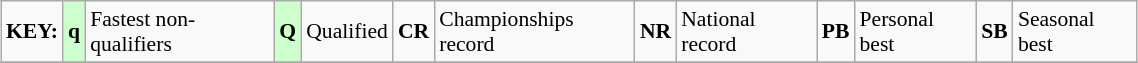<table class="wikitable" style="margin:0.5em auto; font-size:90%;position:relative;" width=60%>
<tr>
<td><strong>KEY:</strong></td>
<td bgcolor=ccffcc align=center><strong>q</strong></td>
<td>Fastest non-qualifiers</td>
<td bgcolor=ccffcc align=center><strong>Q</strong></td>
<td>Qualified</td>
<td align=center><strong>CR</strong></td>
<td>Championships record</td>
<td align=center><strong>NR</strong></td>
<td>National record</td>
<td align=center><strong>PB</strong></td>
<td>Personal best</td>
<td align=center><strong>SB</strong></td>
<td>Seasonal best</td>
</tr>
<tr>
</tr>
</table>
